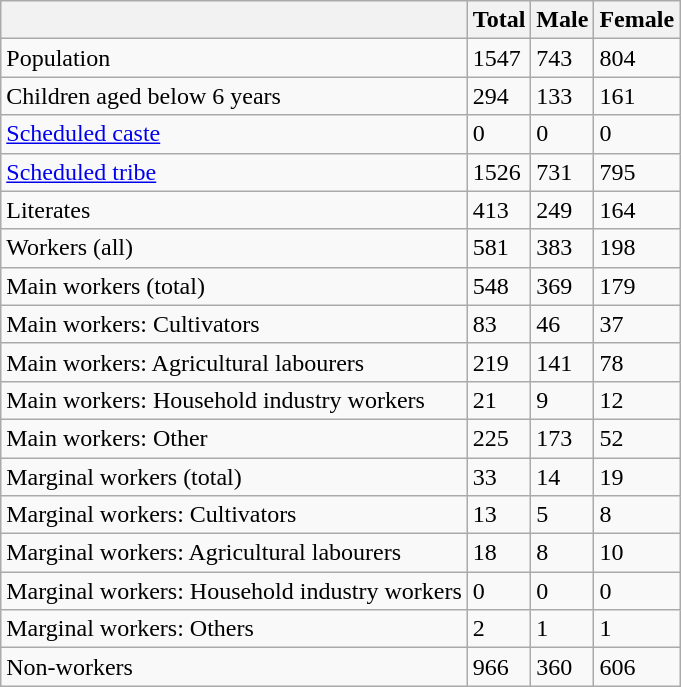<table class="wikitable sortable">
<tr>
<th></th>
<th>Total</th>
<th>Male</th>
<th>Female</th>
</tr>
<tr>
<td>Population</td>
<td>1547</td>
<td>743</td>
<td>804</td>
</tr>
<tr>
<td>Children aged below 6 years</td>
<td>294</td>
<td>133</td>
<td>161</td>
</tr>
<tr>
<td><a href='#'>Scheduled caste</a></td>
<td>0</td>
<td>0</td>
<td>0</td>
</tr>
<tr>
<td><a href='#'>Scheduled tribe</a></td>
<td>1526</td>
<td>731</td>
<td>795</td>
</tr>
<tr>
<td>Literates</td>
<td>413</td>
<td>249</td>
<td>164</td>
</tr>
<tr>
<td>Workers (all)</td>
<td>581</td>
<td>383</td>
<td>198</td>
</tr>
<tr>
<td>Main workers (total)</td>
<td>548</td>
<td>369</td>
<td>179</td>
</tr>
<tr>
<td>Main workers: Cultivators</td>
<td>83</td>
<td>46</td>
<td>37</td>
</tr>
<tr>
<td>Main workers: Agricultural labourers</td>
<td>219</td>
<td>141</td>
<td>78</td>
</tr>
<tr>
<td>Main workers: Household industry workers</td>
<td>21</td>
<td>9</td>
<td>12</td>
</tr>
<tr>
<td>Main workers: Other</td>
<td>225</td>
<td>173</td>
<td>52</td>
</tr>
<tr>
<td>Marginal workers (total)</td>
<td>33</td>
<td>14</td>
<td>19</td>
</tr>
<tr>
<td>Marginal workers: Cultivators</td>
<td>13</td>
<td>5</td>
<td>8</td>
</tr>
<tr>
<td>Marginal workers: Agricultural labourers</td>
<td>18</td>
<td>8</td>
<td>10</td>
</tr>
<tr>
<td>Marginal workers: Household industry workers</td>
<td>0</td>
<td>0</td>
<td>0</td>
</tr>
<tr>
<td>Marginal workers: Others</td>
<td>2</td>
<td>1</td>
<td>1</td>
</tr>
<tr>
<td>Non-workers</td>
<td>966</td>
<td>360</td>
<td>606</td>
</tr>
</table>
